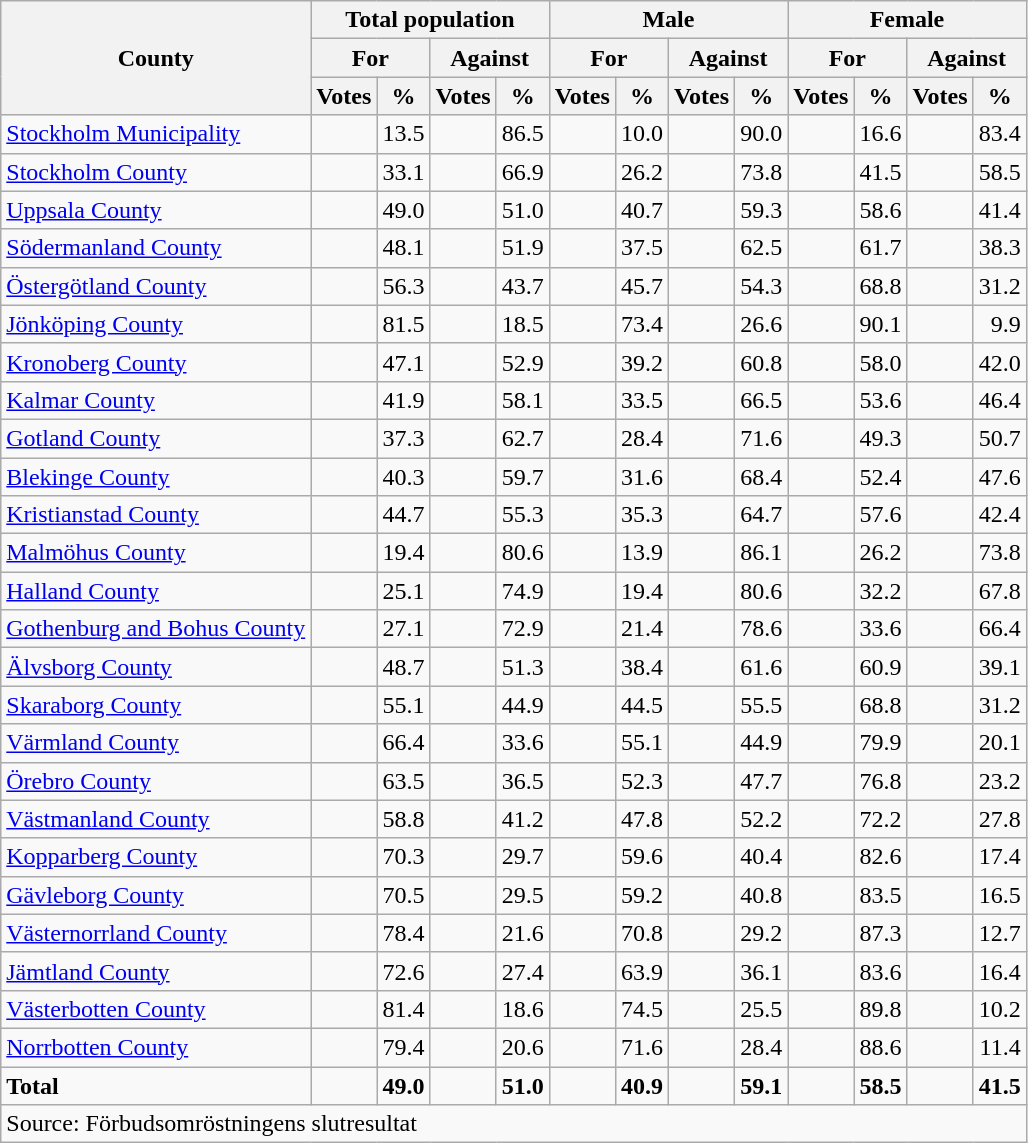<table class="wikitable sortable" style="text-align:right;">
<tr>
<th rowspan=3>County</th>
<th colspan=4>Total population</th>
<th colspan=4>Male</th>
<th colspan=4>Female</th>
</tr>
<tr>
<th colspan=2>For</th>
<th colspan=2>Against</th>
<th colspan=2>For</th>
<th colspan=2>Against</th>
<th colspan=2>For</th>
<th colspan=2>Against</th>
</tr>
<tr>
<th>Votes</th>
<th>%</th>
<th>Votes</th>
<th>%</th>
<th>Votes</th>
<th>%</th>
<th>Votes</th>
<th>%</th>
<th>Votes</th>
<th>%</th>
<th>Votes</th>
<th>%</th>
</tr>
<tr>
<td align="left"><a href='#'>Stockholm Municipality</a></td>
<td></td>
<td>13.5</td>
<td><strong></strong></td>
<td>86.5</td>
<td></td>
<td>10.0</td>
<td></td>
<td>90.0</td>
<td></td>
<td>16.6</td>
<td></td>
<td>83.4</td>
</tr>
<tr>
<td align="left"><a href='#'>Stockholm County</a></td>
<td></td>
<td>33.1</td>
<td><strong></strong></td>
<td>66.9</td>
<td></td>
<td>26.2</td>
<td></td>
<td>73.8</td>
<td></td>
<td>41.5</td>
<td></td>
<td>58.5</td>
</tr>
<tr>
<td align="left"><a href='#'>Uppsala County</a></td>
<td></td>
<td>49.0</td>
<td><strong></strong></td>
<td>51.0</td>
<td></td>
<td>40.7</td>
<td></td>
<td>59.3</td>
<td></td>
<td>58.6</td>
<td></td>
<td>41.4</td>
</tr>
<tr>
<td align="left"><a href='#'>Södermanland County</a></td>
<td></td>
<td>48.1</td>
<td><strong></strong></td>
<td>51.9</td>
<td></td>
<td>37.5</td>
<td></td>
<td>62.5</td>
<td></td>
<td>61.7</td>
<td></td>
<td>38.3</td>
</tr>
<tr>
<td align="left"><a href='#'>Östergötland County</a></td>
<td><strong></strong></td>
<td>56.3</td>
<td></td>
<td>43.7</td>
<td></td>
<td>45.7</td>
<td></td>
<td>54.3</td>
<td></td>
<td>68.8</td>
<td></td>
<td>31.2</td>
</tr>
<tr>
<td align="left"><a href='#'>Jönköping County</a></td>
<td><strong></strong></td>
<td>81.5</td>
<td></td>
<td>18.5</td>
<td></td>
<td>73.4</td>
<td></td>
<td>26.6</td>
<td></td>
<td>90.1</td>
<td></td>
<td>9.9</td>
</tr>
<tr>
<td align="left"><a href='#'>Kronoberg County</a></td>
<td></td>
<td>47.1</td>
<td><strong></strong></td>
<td>52.9</td>
<td></td>
<td>39.2</td>
<td></td>
<td>60.8</td>
<td></td>
<td>58.0</td>
<td></td>
<td>42.0</td>
</tr>
<tr>
<td align="left"><a href='#'>Kalmar County</a></td>
<td></td>
<td>41.9</td>
<td><strong></strong></td>
<td>58.1</td>
<td></td>
<td>33.5</td>
<td></td>
<td>66.5</td>
<td></td>
<td>53.6</td>
<td></td>
<td>46.4</td>
</tr>
<tr>
<td align="left"><a href='#'>Gotland County</a></td>
<td></td>
<td>37.3</td>
<td><strong></strong></td>
<td>62.7</td>
<td></td>
<td>28.4</td>
<td></td>
<td>71.6</td>
<td></td>
<td>49.3</td>
<td></td>
<td>50.7</td>
</tr>
<tr>
<td align="left"><a href='#'>Blekinge County</a></td>
<td></td>
<td>40.3</td>
<td><strong></strong></td>
<td>59.7</td>
<td></td>
<td>31.6</td>
<td></td>
<td>68.4</td>
<td></td>
<td>52.4</td>
<td></td>
<td>47.6</td>
</tr>
<tr>
<td align="left"><a href='#'>Kristianstad County</a></td>
<td></td>
<td>44.7</td>
<td><strong></strong></td>
<td>55.3</td>
<td></td>
<td>35.3</td>
<td></td>
<td>64.7</td>
<td></td>
<td>57.6</td>
<td></td>
<td>42.4</td>
</tr>
<tr>
<td align="left"><a href='#'>Malmöhus County</a></td>
<td></td>
<td>19.4</td>
<td><strong></strong></td>
<td>80.6</td>
<td></td>
<td>13.9</td>
<td></td>
<td>86.1</td>
<td></td>
<td>26.2</td>
<td></td>
<td>73.8</td>
</tr>
<tr>
<td align="left"><a href='#'>Halland County</a></td>
<td></td>
<td>25.1</td>
<td><strong></strong></td>
<td>74.9</td>
<td></td>
<td>19.4</td>
<td></td>
<td>80.6</td>
<td></td>
<td>32.2</td>
<td></td>
<td>67.8</td>
</tr>
<tr>
<td align="left"><a href='#'>Gothenburg and Bohus County</a></td>
<td></td>
<td>27.1</td>
<td><strong></strong></td>
<td>72.9</td>
<td></td>
<td>21.4</td>
<td></td>
<td>78.6</td>
<td></td>
<td>33.6</td>
<td></td>
<td>66.4</td>
</tr>
<tr>
<td align="left"><a href='#'>Älvsborg County</a></td>
<td></td>
<td>48.7</td>
<td><strong></strong></td>
<td>51.3</td>
<td></td>
<td>38.4</td>
<td></td>
<td>61.6</td>
<td></td>
<td>60.9</td>
<td></td>
<td>39.1</td>
</tr>
<tr>
<td align="left"><a href='#'>Skaraborg County</a></td>
<td><strong></strong></td>
<td>55.1</td>
<td></td>
<td>44.9</td>
<td></td>
<td>44.5</td>
<td></td>
<td>55.5</td>
<td></td>
<td>68.8</td>
<td></td>
<td>31.2</td>
</tr>
<tr>
<td align="left"><a href='#'>Värmland County</a></td>
<td><strong></strong></td>
<td>66.4</td>
<td></td>
<td>33.6</td>
<td></td>
<td>55.1</td>
<td></td>
<td>44.9</td>
<td></td>
<td>79.9</td>
<td></td>
<td>20.1</td>
</tr>
<tr>
<td align="left"><a href='#'>Örebro County</a></td>
<td><strong></strong></td>
<td>63.5</td>
<td></td>
<td>36.5</td>
<td></td>
<td>52.3</td>
<td></td>
<td>47.7</td>
<td></td>
<td>76.8</td>
<td></td>
<td>23.2</td>
</tr>
<tr>
<td align="left"><a href='#'>Västmanland County</a></td>
<td><strong></strong></td>
<td>58.8</td>
<td></td>
<td>41.2</td>
<td></td>
<td>47.8</td>
<td></td>
<td>52.2</td>
<td></td>
<td>72.2</td>
<td></td>
<td>27.8</td>
</tr>
<tr>
<td align="left"><a href='#'>Kopparberg County</a></td>
<td><strong></strong></td>
<td>70.3</td>
<td></td>
<td>29.7</td>
<td></td>
<td>59.6</td>
<td></td>
<td>40.4</td>
<td></td>
<td>82.6</td>
<td></td>
<td>17.4</td>
</tr>
<tr>
<td align="left"><a href='#'>Gävleborg County</a></td>
<td><strong></strong></td>
<td>70.5</td>
<td></td>
<td>29.5</td>
<td></td>
<td>59.2</td>
<td></td>
<td>40.8</td>
<td></td>
<td>83.5</td>
<td></td>
<td>16.5</td>
</tr>
<tr>
<td align="left"><a href='#'>Västernorrland County</a></td>
<td><strong></strong></td>
<td>78.4</td>
<td></td>
<td>21.6</td>
<td></td>
<td>70.8</td>
<td></td>
<td>29.2</td>
<td></td>
<td>87.3</td>
<td></td>
<td>12.7</td>
</tr>
<tr>
<td align="left"><a href='#'>Jämtland County</a></td>
<td><strong></strong></td>
<td>72.6</td>
<td></td>
<td>27.4</td>
<td></td>
<td>63.9</td>
<td></td>
<td>36.1</td>
<td></td>
<td>83.6</td>
<td></td>
<td>16.4</td>
</tr>
<tr>
<td align="left"><a href='#'>Västerbotten County</a></td>
<td><strong></strong></td>
<td>81.4</td>
<td></td>
<td>18.6</td>
<td></td>
<td>74.5</td>
<td></td>
<td>25.5</td>
<td></td>
<td>89.8</td>
<td></td>
<td>10.2</td>
</tr>
<tr>
<td align="left"><a href='#'>Norrbotten County</a></td>
<td><strong></strong></td>
<td>79.4</td>
<td></td>
<td>20.6</td>
<td></td>
<td>71.6</td>
<td></td>
<td>28.4</td>
<td></td>
<td>88.6</td>
<td></td>
<td>11.4</td>
</tr>
<tr style=font-weight:bold class="sortbottom">
<td align=left>Total</td>
<td></td>
<td>49.0</td>
<td></td>
<td>51.0</td>
<td></td>
<td>40.9</td>
<td></td>
<td>59.1</td>
<td></td>
<td>58.5</td>
<td></td>
<td>41.5</td>
</tr>
<tr class="sortbottom">
<td align=left colspan=13>Source:  Förbudsomröstningens slutresultat</td>
</tr>
</table>
